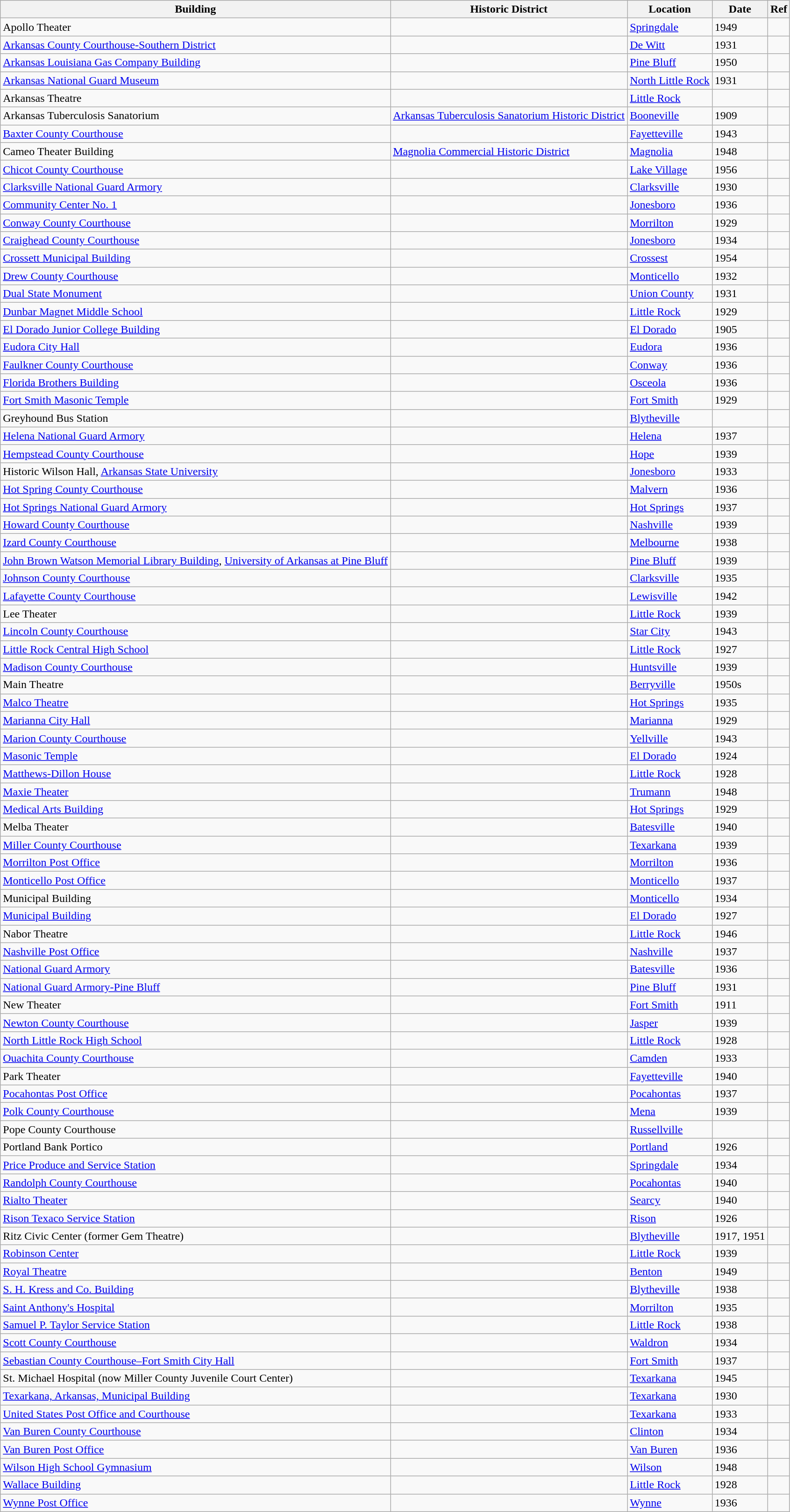<table class="wikitable sortable">
<tr>
<th>Building</th>
<th>Historic District</th>
<th>Location</th>
<th>Date</th>
<th>Ref</th>
</tr>
<tr>
<td>Apollo Theater</td>
<td></td>
<td><a href='#'>Springdale</a></td>
<td>1949</td>
<td></td>
</tr>
<tr>
<td><a href='#'>Arkansas County Courthouse-Southern District</a></td>
<td></td>
<td><a href='#'>De Witt</a></td>
<td>1931</td>
<td></td>
</tr>
<tr>
<td><a href='#'>Arkansas Louisiana Gas Company Building</a></td>
<td></td>
<td><a href='#'>Pine Bluff</a></td>
<td>1950</td>
<td></td>
</tr>
<tr>
<td><a href='#'>Arkansas National Guard Museum</a></td>
<td></td>
<td><a href='#'>North Little Rock</a></td>
<td>1931</td>
<td></td>
</tr>
<tr>
<td>Arkansas Theatre</td>
<td></td>
<td><a href='#'>Little Rock</a></td>
<td></td>
<td></td>
</tr>
<tr>
<td>Arkansas Tuberculosis Sanatorium</td>
<td><a href='#'>Arkansas Tuberculosis Sanatorium Historic District</a></td>
<td><a href='#'>Booneville</a></td>
<td>1909</td>
<td></td>
</tr>
<tr>
<td><a href='#'>Baxter County Courthouse</a></td>
<td></td>
<td><a href='#'>Fayetteville</a></td>
<td>1943</td>
<td></td>
</tr>
<tr>
<td>Cameo Theater Building</td>
<td><a href='#'>Magnolia Commercial Historic District</a></td>
<td><a href='#'>Magnolia</a></td>
<td>1948</td>
<td></td>
</tr>
<tr>
<td><a href='#'>Chicot County Courthouse</a></td>
<td></td>
<td><a href='#'>Lake Village</a></td>
<td>1956</td>
<td></td>
</tr>
<tr>
<td><a href='#'>Clarksville National Guard Armory</a></td>
<td></td>
<td><a href='#'>Clarksville</a></td>
<td>1930</td>
<td></td>
</tr>
<tr>
<td><a href='#'>Community Center No. 1</a></td>
<td></td>
<td><a href='#'>Jonesboro</a></td>
<td>1936</td>
<td></td>
</tr>
<tr>
<td><a href='#'>Conway County Courthouse</a></td>
<td></td>
<td><a href='#'>Morrilton</a></td>
<td>1929</td>
<td></td>
</tr>
<tr>
<td><a href='#'>Craighead County Courthouse</a></td>
<td></td>
<td><a href='#'>Jonesboro</a></td>
<td>1934</td>
<td></td>
</tr>
<tr>
<td><a href='#'>Crossett Municipal Building</a></td>
<td></td>
<td><a href='#'>Crossest</a></td>
<td>1954</td>
<td></td>
</tr>
<tr>
<td><a href='#'>Drew County Courthouse</a></td>
<td></td>
<td><a href='#'>Monticello</a></td>
<td>1932</td>
<td></td>
</tr>
<tr>
<td><a href='#'>Dual State Monument</a></td>
<td></td>
<td><a href='#'>Union County</a></td>
<td>1931</td>
<td></td>
</tr>
<tr>
<td><a href='#'>Dunbar Magnet Middle School</a></td>
<td></td>
<td><a href='#'>Little Rock</a></td>
<td>1929</td>
<td></td>
</tr>
<tr>
<td><a href='#'>El Dorado Junior College Building</a></td>
<td></td>
<td><a href='#'>El Dorado</a></td>
<td>1905</td>
<td></td>
</tr>
<tr>
<td><a href='#'>Eudora City Hall</a></td>
<td></td>
<td><a href='#'>Eudora</a></td>
<td>1936</td>
<td></td>
</tr>
<tr>
<td><a href='#'>Faulkner County Courthouse</a></td>
<td></td>
<td><a href='#'>Conway</a></td>
<td>1936</td>
<td></td>
</tr>
<tr>
<td><a href='#'>Florida Brothers Building</a></td>
<td></td>
<td><a href='#'>Osceola</a></td>
<td>1936</td>
<td></td>
</tr>
<tr>
<td><a href='#'>Fort Smith Masonic Temple</a></td>
<td></td>
<td><a href='#'>Fort Smith</a></td>
<td>1929</td>
<td></td>
</tr>
<tr>
<td>Greyhound Bus Station</td>
<td></td>
<td><a href='#'>Blytheville</a></td>
<td></td>
<td></td>
</tr>
<tr>
<td><a href='#'>Helena National Guard Armory</a></td>
<td></td>
<td><a href='#'>Helena</a></td>
<td>1937</td>
<td></td>
</tr>
<tr>
<td><a href='#'>Hempstead County Courthouse</a></td>
<td></td>
<td><a href='#'>Hope</a></td>
<td>1939</td>
<td></td>
</tr>
<tr>
<td>Historic Wilson Hall, <a href='#'>Arkansas State University</a></td>
<td></td>
<td><a href='#'>Jonesboro</a></td>
<td>1933</td>
<td></td>
</tr>
<tr>
<td><a href='#'>Hot Spring County Courthouse</a></td>
<td></td>
<td><a href='#'>Malvern</a></td>
<td>1936</td>
<td></td>
</tr>
<tr>
<td><a href='#'>Hot Springs National Guard Armory</a></td>
<td></td>
<td><a href='#'>Hot Springs</a></td>
<td>1937</td>
<td></td>
</tr>
<tr>
<td><a href='#'>Howard County Courthouse</a></td>
<td></td>
<td><a href='#'>Nashville</a></td>
<td>1939</td>
<td></td>
</tr>
<tr>
<td><a href='#'>Izard County Courthouse</a></td>
<td></td>
<td><a href='#'>Melbourne</a></td>
<td>1938</td>
<td></td>
</tr>
<tr>
<td><a href='#'>John Brown Watson Memorial Library Building</a>, <a href='#'>University of Arkansas at Pine Bluff</a></td>
<td></td>
<td><a href='#'>Pine Bluff</a></td>
<td>1939</td>
<td></td>
</tr>
<tr>
<td><a href='#'>Johnson County Courthouse</a></td>
<td></td>
<td><a href='#'>Clarksville</a></td>
<td>1935</td>
<td></td>
</tr>
<tr>
<td><a href='#'>Lafayette County Courthouse</a></td>
<td></td>
<td><a href='#'>Lewisville</a></td>
<td>1942</td>
<td></td>
</tr>
<tr>
<td>Lee Theater</td>
<td></td>
<td><a href='#'>Little Rock</a></td>
<td>1939</td>
<td></td>
</tr>
<tr>
<td><a href='#'>Lincoln County Courthouse</a></td>
<td></td>
<td><a href='#'>Star City</a></td>
<td>1943</td>
<td></td>
</tr>
<tr>
<td><a href='#'>Little Rock Central High School</a></td>
<td></td>
<td><a href='#'>Little Rock</a></td>
<td>1927</td>
<td></td>
</tr>
<tr>
<td><a href='#'>Madison County Courthouse</a></td>
<td></td>
<td><a href='#'>Huntsville</a></td>
<td>1939</td>
<td></td>
</tr>
<tr>
<td>Main Theatre</td>
<td></td>
<td><a href='#'>Berryville</a></td>
<td>1950s</td>
<td></td>
</tr>
<tr>
<td><a href='#'>Malco Theatre</a></td>
<td></td>
<td><a href='#'>Hot Springs</a></td>
<td>1935</td>
<td></td>
</tr>
<tr>
<td><a href='#'>Marianna City Hall</a></td>
<td></td>
<td><a href='#'>Marianna</a></td>
<td>1929</td>
<td></td>
</tr>
<tr>
<td><a href='#'>Marion County Courthouse</a></td>
<td></td>
<td><a href='#'>Yellville</a></td>
<td>1943</td>
<td></td>
</tr>
<tr>
<td><a href='#'>Masonic Temple</a></td>
<td></td>
<td><a href='#'>El Dorado</a></td>
<td>1924</td>
<td></td>
</tr>
<tr>
<td><a href='#'>Matthews-Dillon House</a></td>
<td></td>
<td><a href='#'>Little Rock</a></td>
<td>1928</td>
<td></td>
</tr>
<tr>
<td><a href='#'>Maxie Theater</a></td>
<td></td>
<td><a href='#'>Trumann</a></td>
<td>1948</td>
<td></td>
</tr>
<tr>
<td><a href='#'>Medical Arts Building</a></td>
<td></td>
<td><a href='#'>Hot Springs</a></td>
<td>1929</td>
<td></td>
</tr>
<tr>
<td>Melba Theater</td>
<td></td>
<td><a href='#'>Batesville</a></td>
<td>1940</td>
<td></td>
</tr>
<tr>
<td><a href='#'>Miller County Courthouse</a></td>
<td></td>
<td><a href='#'>Texarkana</a></td>
<td>1939</td>
<td></td>
</tr>
<tr>
<td><a href='#'>Morrilton Post Office</a></td>
<td></td>
<td><a href='#'>Morrilton</a></td>
<td>1936</td>
<td></td>
</tr>
<tr>
<td><a href='#'>Monticello Post Office</a></td>
<td></td>
<td><a href='#'>Monticello</a></td>
<td>1937</td>
<td></td>
</tr>
<tr>
<td>Municipal Building</td>
<td></td>
<td><a href='#'>Monticello</a></td>
<td>1934</td>
<td></td>
</tr>
<tr>
<td><a href='#'>Municipal Building</a></td>
<td></td>
<td><a href='#'>El Dorado</a></td>
<td>1927</td>
<td></td>
</tr>
<tr>
<td>Nabor Theatre</td>
<td></td>
<td><a href='#'>Little Rock</a></td>
<td>1946</td>
<td></td>
</tr>
<tr>
<td><a href='#'>Nashville Post Office</a></td>
<td></td>
<td><a href='#'>Nashville</a></td>
<td>1937</td>
<td></td>
</tr>
<tr>
<td><a href='#'>National Guard Armory</a></td>
<td></td>
<td><a href='#'>Batesville</a></td>
<td>1936</td>
<td></td>
</tr>
<tr>
<td><a href='#'>National Guard Armory-Pine Bluff</a></td>
<td></td>
<td><a href='#'>Pine Bluff</a></td>
<td>1931</td>
<td></td>
</tr>
<tr>
<td>New Theater</td>
<td></td>
<td><a href='#'>Fort Smith</a></td>
<td>1911</td>
<td></td>
</tr>
<tr>
<td><a href='#'>Newton County Courthouse</a></td>
<td></td>
<td><a href='#'>Jasper</a></td>
<td>1939</td>
<td></td>
</tr>
<tr>
<td><a href='#'>North Little Rock High School</a></td>
<td></td>
<td><a href='#'>Little Rock</a></td>
<td>1928</td>
<td></td>
</tr>
<tr>
<td><a href='#'>Ouachita County Courthouse</a></td>
<td></td>
<td><a href='#'>Camden</a></td>
<td>1933</td>
<td></td>
</tr>
<tr>
<td>Park Theater</td>
<td></td>
<td><a href='#'>Fayetteville</a></td>
<td>1940</td>
<td></td>
</tr>
<tr>
<td><a href='#'>Pocahontas Post Office</a></td>
<td></td>
<td><a href='#'>Pocahontas</a></td>
<td>1937</td>
<td></td>
</tr>
<tr>
<td><a href='#'>Polk County Courthouse</a></td>
<td></td>
<td><a href='#'>Mena</a></td>
<td>1939</td>
<td></td>
</tr>
<tr>
<td>Pope County Courthouse</td>
<td></td>
<td><a href='#'>Russellville</a></td>
<td></td>
<td></td>
</tr>
<tr>
<td>Portland Bank Portico</td>
<td></td>
<td><a href='#'>Portland</a></td>
<td>1926</td>
<td></td>
</tr>
<tr>
<td><a href='#'>Price Produce and Service Station</a></td>
<td></td>
<td><a href='#'>Springdale</a></td>
<td>1934</td>
<td></td>
</tr>
<tr>
<td><a href='#'>Randolph County Courthouse</a></td>
<td></td>
<td><a href='#'>Pocahontas</a></td>
<td>1940</td>
<td></td>
</tr>
<tr>
<td><a href='#'>Rialto Theater</a></td>
<td></td>
<td><a href='#'>Searcy</a></td>
<td>1940</td>
<td></td>
</tr>
<tr>
<td><a href='#'>Rison Texaco Service Station</a></td>
<td></td>
<td><a href='#'>Rison</a></td>
<td>1926</td>
<td></td>
</tr>
<tr>
<td>Ritz Civic Center (former Gem Theatre)</td>
<td></td>
<td><a href='#'>Blytheville</a></td>
<td>1917, 1951</td>
<td></td>
</tr>
<tr>
<td><a href='#'>Robinson Center</a></td>
<td></td>
<td><a href='#'>Little Rock</a></td>
<td>1939</td>
<td></td>
</tr>
<tr>
<td><a href='#'>Royal Theatre</a></td>
<td></td>
<td><a href='#'>Benton</a></td>
<td>1949</td>
<td></td>
</tr>
<tr>
<td><a href='#'>S. H. Kress and Co. Building</a></td>
<td></td>
<td><a href='#'>Blytheville</a></td>
<td>1938</td>
<td></td>
</tr>
<tr>
<td><a href='#'>Saint Anthony's Hospital</a></td>
<td></td>
<td><a href='#'>Morrilton</a></td>
<td>1935</td>
<td></td>
</tr>
<tr>
<td><a href='#'>Samuel P. Taylor Service Station</a></td>
<td></td>
<td><a href='#'>Little Rock</a></td>
<td>1938</td>
<td></td>
</tr>
<tr>
<td><a href='#'>Scott County Courthouse</a></td>
<td></td>
<td><a href='#'>Waldron</a></td>
<td>1934</td>
<td></td>
</tr>
<tr>
<td><a href='#'>Sebastian County Courthouse–Fort Smith City Hall</a></td>
<td></td>
<td><a href='#'>Fort Smith</a></td>
<td>1937</td>
<td></td>
</tr>
<tr>
<td>St. Michael Hospital (now Miller County Juvenile Court Center)</td>
<td></td>
<td><a href='#'>Texarkana</a></td>
<td>1945</td>
<td></td>
</tr>
<tr>
<td><a href='#'>Texarkana, Arkansas, Municipal Building</a></td>
<td></td>
<td><a href='#'>Texarkana</a></td>
<td>1930</td>
<td></td>
</tr>
<tr>
<td><a href='#'>United States Post Office and Courthouse</a></td>
<td></td>
<td><a href='#'>Texarkana</a></td>
<td>1933</td>
<td></td>
</tr>
<tr>
<td><a href='#'>Van Buren County Courthouse</a></td>
<td></td>
<td><a href='#'>Clinton</a></td>
<td>1934</td>
<td></td>
</tr>
<tr>
<td><a href='#'>Van Buren Post Office</a></td>
<td></td>
<td><a href='#'>Van Buren</a></td>
<td>1936</td>
<td></td>
</tr>
<tr>
<td><a href='#'>Wilson High School Gymnasium</a></td>
<td></td>
<td><a href='#'>Wilson</a></td>
<td>1948</td>
<td></td>
</tr>
<tr>
<td><a href='#'>Wallace Building</a></td>
<td></td>
<td><a href='#'>Little Rock</a></td>
<td>1928</td>
<td></td>
</tr>
<tr>
<td><a href='#'>Wynne Post Office</a></td>
<td></td>
<td><a href='#'>Wynne</a></td>
<td>1936</td>
<td></td>
</tr>
</table>
